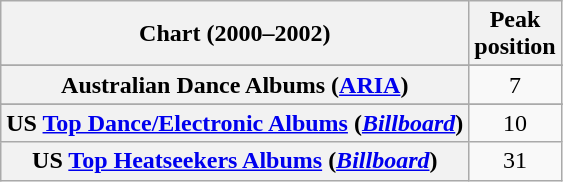<table class="wikitable sortable plainrowheaders">
<tr>
<th>Chart (2000–2002)</th>
<th>Peak<br>position</th>
</tr>
<tr>
</tr>
<tr>
<th scope="row">Australian Dance Albums (<a href='#'>ARIA</a>)</th>
<td align="center">7</td>
</tr>
<tr>
</tr>
<tr>
</tr>
<tr>
</tr>
<tr>
</tr>
<tr>
</tr>
<tr>
</tr>
<tr>
<th scope="row">US <a href='#'>Top Dance/Electronic Albums</a> (<em><a href='#'>Billboard</a></em>)</th>
<td align="center">10</td>
</tr>
<tr>
<th scope="row">US <a href='#'>Top Heatseekers Albums</a> (<em><a href='#'>Billboard</a></em>)</th>
<td align="center">31</td>
</tr>
</table>
